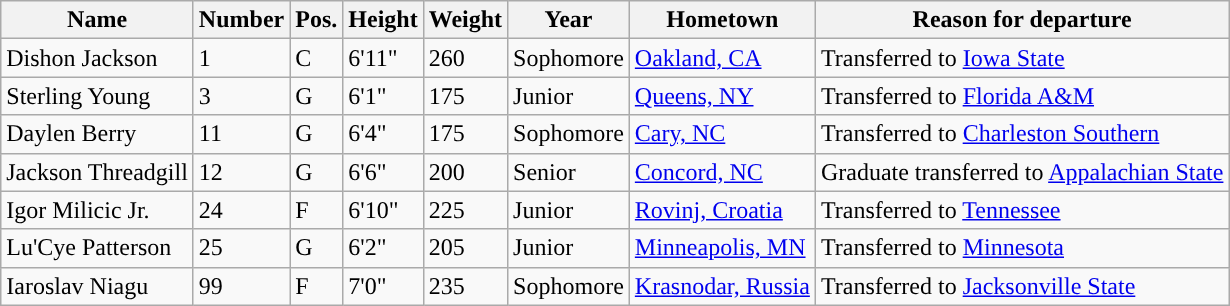<table class="wikitable sortable" border="1">
<tr>
<th>Name</th>
<th>Number</th>
<th>Pos.</th>
<th>Height</th>
<th>Weight</th>
<th>Year</th>
<th>Hometown</th>
<th>Reason for departure</th>
</tr>
<tr>
<td>Dishon Jackson</td>
<td>1</td>
<td>C</td>
<td>6'11"</td>
<td>260</td>
<td> Sophomore</td>
<td><a href='#'>Oakland, CA</a></td>
<td>Transferred to <a href='#'>Iowa State</a></td>
</tr>
<tr>
<td>Sterling Young</td>
<td>3</td>
<td>G</td>
<td>6'1"</td>
<td>175</td>
<td> Junior</td>
<td><a href='#'>Queens, NY</a></td>
<td>Transferred to <a href='#'>Florida A&M</a></td>
</tr>
<tr>
<td>Daylen Berry</td>
<td>11</td>
<td>G</td>
<td>6'4"</td>
<td>175</td>
<td> Sophomore</td>
<td><a href='#'>Cary, NC</a></td>
<td>Transferred to <a href='#'>Charleston Southern</a></td>
</tr>
<tr>
<td>Jackson Threadgill</td>
<td>12</td>
<td>G</td>
<td>6'6"</td>
<td>200</td>
<td>Senior</td>
<td><a href='#'>Concord, NC</a></td>
<td>Graduate transferred to <a href='#'>Appalachian State</a></td>
</tr>
<tr>
<td>Igor Milicic Jr.</td>
<td>24</td>
<td>F</td>
<td>6'10"</td>
<td>225</td>
<td>Junior</td>
<td><a href='#'>Rovinj, Croatia</a></td>
<td>Transferred to <a href='#'>Tennessee</a></td>
</tr>
<tr>
<td>Lu'Cye Patterson</td>
<td>25</td>
<td>G</td>
<td>6'2"</td>
<td>205</td>
<td> Junior</td>
<td><a href='#'>Minneapolis, MN</a></td>
<td>Transferred to <a href='#'>Minnesota</a></td>
</tr>
<tr>
<td>Iaroslav Niagu</td>
<td>99</td>
<td>F</td>
<td>7'0"</td>
<td>235</td>
<td>Sophomore</td>
<td><a href='#'>Krasnodar, Russia</a></td>
<td>Transferred to <a href='#'>Jacksonville State</a></td>
</tr>
</table>
